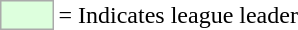<table>
<tr>
<td style="background:#DDFFDD; border:1px solid #aaa; width:2em;"></td>
<td>= Indicates league leader</td>
</tr>
</table>
